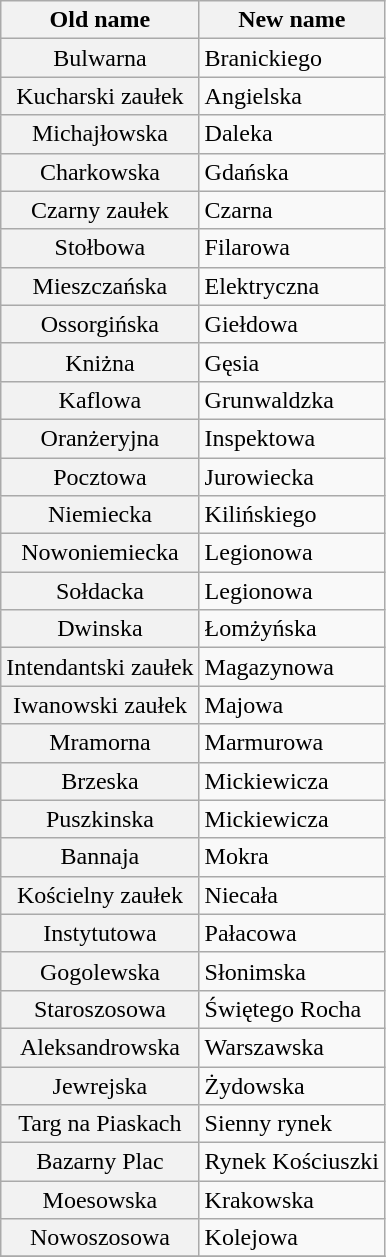<table class="wikitable">
<tr>
<th scope="col">Old name</th>
<th scope="col">New name</th>
</tr>
<tr>
<th scope="row" style="font-weight:normal;">Bulwarna</th>
<td>Branickiego</td>
</tr>
<tr>
<th scope="row" style="font-weight:normal;">Kucharski zaułek</th>
<td>Angielska</td>
</tr>
<tr>
<th scope="row" style="font-weight:normal;">Michajłowska</th>
<td>Daleka</td>
</tr>
<tr>
<th scope="row" style="font-weight:normal;">Charkowska</th>
<td>Gdańska</td>
</tr>
<tr>
<th scope="row" style="font-weight:normal;">Czarny zaułek</th>
<td>Czarna</td>
</tr>
<tr>
<th scope="row" style="font-weight:normal;">Stołbowa</th>
<td>Filarowa</td>
</tr>
<tr>
<th scope="row" style="font-weight:normal;">Mieszczańska</th>
<td>Elektryczna</td>
</tr>
<tr>
<th scope="row" style="font-weight:normal;">Ossorgińska</th>
<td>Giełdowa</td>
</tr>
<tr>
<th scope="row" style="font-weight:normal;">Kniżna</th>
<td>Gęsia</td>
</tr>
<tr>
<th scope="row" style="font-weight:normal;">Kaflowa</th>
<td>Grunwaldzka</td>
</tr>
<tr>
<th scope="row" style="font-weight:normal;">Oranżeryjna</th>
<td>Inspektowa</td>
</tr>
<tr>
<th scope="row" style="font-weight:normal;">Pocztowa</th>
<td>Jurowiecka</td>
</tr>
<tr>
<th scope="row" style="font-weight:normal;">Niemiecka</th>
<td>Kilińskiego</td>
</tr>
<tr>
<th scope="row" style="font-weight:normal;">Nowoniemiecka</th>
<td>Legionowa</td>
</tr>
<tr>
<th scope="row" style="font-weight:normal;">Sołdacka</th>
<td>Legionowa</td>
</tr>
<tr>
<th scope="row" style="font-weight:normal;">Dwinska</th>
<td>Łomżyńska</td>
</tr>
<tr>
<th scope="row" style="font-weight:normal;">Intendantski zaułek</th>
<td>Magazynowa</td>
</tr>
<tr>
<th scope="row" style="font-weight:normal;">Iwanowski zaułek</th>
<td>Majowa</td>
</tr>
<tr>
<th scope="row" style="font-weight:normal;">Mramorna</th>
<td>Marmurowa</td>
</tr>
<tr>
<th scope="row" style="font-weight:normal;">Brzeska</th>
<td>Mickiewicza</td>
</tr>
<tr>
<th scope="row" style="font-weight:normal;">Puszkinska</th>
<td>Mickiewicza</td>
</tr>
<tr>
<th scope="row" style="font-weight:normal;">Bannaja</th>
<td>Mokra</td>
</tr>
<tr>
<th scope="row" style="font-weight:normal;">Kościelny zaułek</th>
<td>Niecała</td>
</tr>
<tr>
<th scope="row" style="font-weight:normal;">Instytutowa</th>
<td>Pałacowa</td>
</tr>
<tr>
<th scope="row" style="font-weight:normal;">Gogolewska</th>
<td>Słonimska</td>
</tr>
<tr>
<th scope="row" style="font-weight:normal;">Staroszosowa</th>
<td>Świętego Rocha</td>
</tr>
<tr>
<th scope="row" style="font-weight:normal;">Aleksandrowska</th>
<td>Warszawska</td>
</tr>
<tr>
<th scope="row" style="font-weight:normal;">Jewrejska</th>
<td>Żydowska</td>
</tr>
<tr>
<th scope="row" style="font-weight:normal;">Targ na Piaskach</th>
<td>Sienny rynek</td>
</tr>
<tr>
<th scope="row" style="font-weight:normal;">Bazarny Plac</th>
<td>Rynek Kościuszki</td>
</tr>
<tr>
<th scope="row" style="font-weight:normal;">Moesowska</th>
<td>Krakowska</td>
</tr>
<tr>
<th scope="row" style="font-weight:normal;">Nowoszosowa</th>
<td>Kolejowa</td>
</tr>
<tr>
</tr>
</table>
